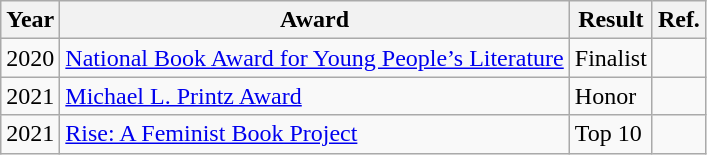<table class="wikitable">
<tr>
<th>Year</th>
<th>Award</th>
<th>Result</th>
<th>Ref.</th>
</tr>
<tr>
<td>2020</td>
<td><a href='#'>National Book Award for Young People’s Literature</a></td>
<td>Finalist</td>
<td></td>
</tr>
<tr>
<td>2021</td>
<td><a href='#'>Michael L. Printz Award</a></td>
<td>Honor</td>
<td></td>
</tr>
<tr>
<td>2021</td>
<td><a href='#'>Rise: A Feminist Book Project</a></td>
<td>Top 10</td>
<td></td>
</tr>
</table>
